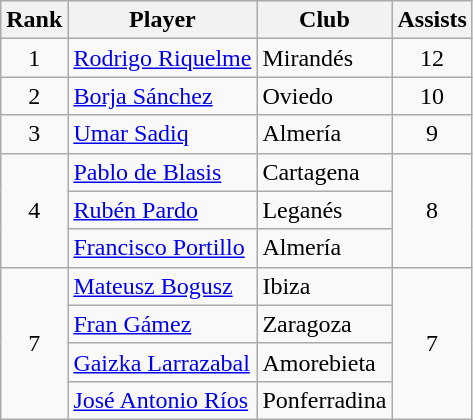<table class="wikitable" style="text-align:center">
<tr>
<th>Rank</th>
<th>Player</th>
<th>Club</th>
<th>Assists</th>
</tr>
<tr>
<td>1</td>
<td align=left> <a href='#'>Rodrigo Riquelme</a></td>
<td align=left>Mirandés</td>
<td>12</td>
</tr>
<tr>
<td>2</td>
<td align=left> <a href='#'>Borja Sánchez</a></td>
<td align=left>Oviedo</td>
<td>10</td>
</tr>
<tr>
<td>3</td>
<td align=left> <a href='#'>Umar Sadiq</a></td>
<td align=left>Almería</td>
<td>9</td>
</tr>
<tr>
<td rowspan="3">4</td>
<td align=left> <a href='#'>Pablo de Blasis</a></td>
<td align=left>Cartagena</td>
<td rowspan="3">8</td>
</tr>
<tr>
<td align=left> <a href='#'>Rubén Pardo</a></td>
<td align=left>Leganés</td>
</tr>
<tr>
<td align=left> <a href='#'>Francisco Portillo</a></td>
<td align=left>Almería</td>
</tr>
<tr>
<td rowspan="4">7</td>
<td align=left> <a href='#'>Mateusz Bogusz</a></td>
<td align=left>Ibiza</td>
<td rowspan="4">7</td>
</tr>
<tr>
<td align=left> <a href='#'>Fran Gámez</a></td>
<td align=left>Zaragoza</td>
</tr>
<tr>
<td align=left> <a href='#'>Gaizka Larrazabal</a></td>
<td align=left>Amorebieta</td>
</tr>
<tr>
<td align=left> <a href='#'>José Antonio Ríos</a></td>
<td align=left>Ponferradina</td>
</tr>
</table>
